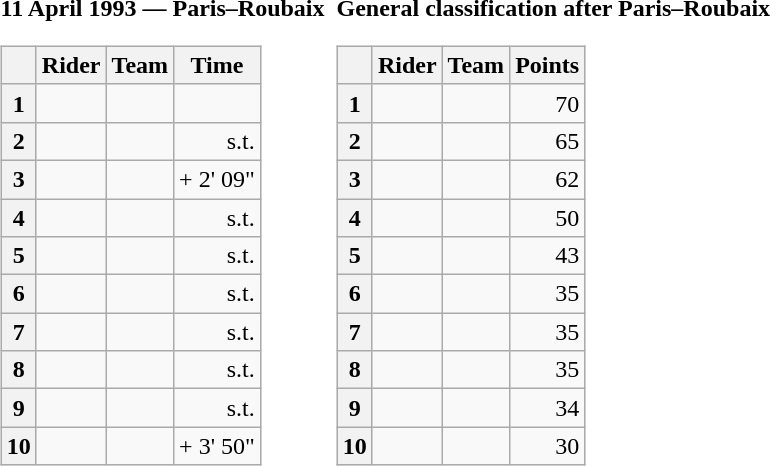<table>
<tr>
<td><strong>11 April 1993 — Paris–Roubaix </strong><br><table class="wikitable">
<tr>
<th></th>
<th>Rider</th>
<th>Team</th>
<th>Time</th>
</tr>
<tr>
<th>1</th>
<td></td>
<td></td>
<td align="right"></td>
</tr>
<tr>
<th>2</th>
<td></td>
<td></td>
<td align="right">s.t.</td>
</tr>
<tr>
<th>3</th>
<td></td>
<td></td>
<td align="right">+ 2' 09"</td>
</tr>
<tr>
<th>4</th>
<td></td>
<td></td>
<td align="right">s.t.</td>
</tr>
<tr>
<th>5</th>
<td></td>
<td></td>
<td align="right">s.t.</td>
</tr>
<tr>
<th>6</th>
<td></td>
<td></td>
<td align="right">s.t.</td>
</tr>
<tr>
<th>7</th>
<td></td>
<td></td>
<td align="right">s.t.</td>
</tr>
<tr>
<th>8</th>
<td></td>
<td></td>
<td align="right">s.t.</td>
</tr>
<tr>
<th>9</th>
<td></td>
<td></td>
<td align="right">s.t.</td>
</tr>
<tr>
<th>10</th>
<td></td>
<td></td>
<td align="right">+ 3' 50"</td>
</tr>
</table>
</td>
<td></td>
<td><strong>General classification after Paris–Roubaix</strong><br><table class="wikitable">
<tr>
<th></th>
<th>Rider</th>
<th>Team</th>
<th>Points</th>
</tr>
<tr>
<th>1</th>
<td> </td>
<td></td>
<td align="right">70</td>
</tr>
<tr>
<th>2</th>
<td></td>
<td></td>
<td align="right">65</td>
</tr>
<tr>
<th>3</th>
<td></td>
<td></td>
<td align="right">62</td>
</tr>
<tr>
<th>4</th>
<td></td>
<td></td>
<td align="right">50</td>
</tr>
<tr>
<th>5</th>
<td></td>
<td></td>
<td align="right">43</td>
</tr>
<tr>
<th>6</th>
<td></td>
<td></td>
<td align="right">35</td>
</tr>
<tr>
<th>7</th>
<td></td>
<td></td>
<td align="right">35</td>
</tr>
<tr>
<th>8</th>
<td></td>
<td></td>
<td align="right">35</td>
</tr>
<tr>
<th>9</th>
<td></td>
<td></td>
<td align="right">34</td>
</tr>
<tr>
<th>10</th>
<td></td>
<td></td>
<td align="right">30</td>
</tr>
</table>
</td>
</tr>
</table>
